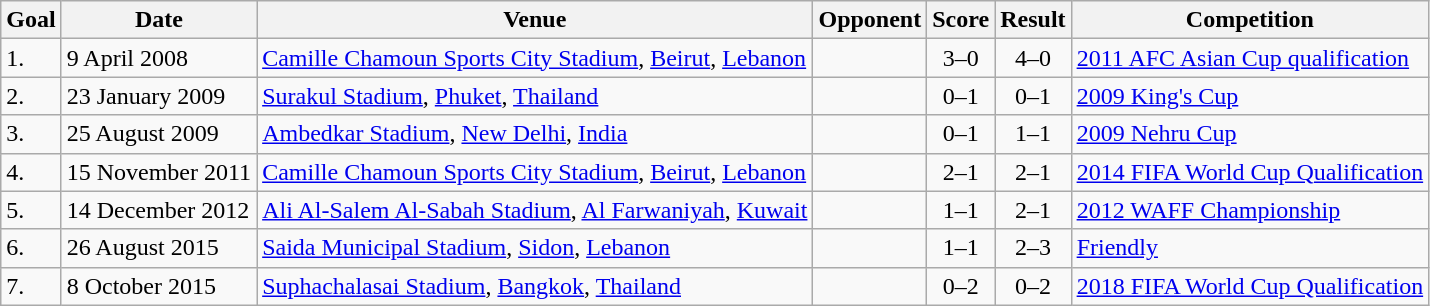<table class="wikitable">
<tr>
<th>Goal</th>
<th>Date</th>
<th>Venue</th>
<th>Opponent</th>
<th>Score</th>
<th>Result</th>
<th>Competition</th>
</tr>
<tr>
<td>1.</td>
<td>9 April 2008</td>
<td><a href='#'>Camille Chamoun Sports City Stadium</a>, <a href='#'>Beirut</a>, <a href='#'>Lebanon</a></td>
<td></td>
<td align=center>3–0</td>
<td align="center">4–0</td>
<td><a href='#'>2011 AFC Asian Cup qualification</a></td>
</tr>
<tr>
<td>2.</td>
<td>23 January 2009</td>
<td><a href='#'>Surakul Stadium</a>, <a href='#'>Phuket</a>, <a href='#'>Thailand</a></td>
<td></td>
<td align=center>0–1</td>
<td align="center">0–1</td>
<td><a href='#'>2009 King's Cup</a></td>
</tr>
<tr>
<td>3.</td>
<td>25 August 2009</td>
<td><a href='#'>Ambedkar Stadium</a>, <a href='#'>New Delhi</a>, <a href='#'>India</a></td>
<td></td>
<td align=center>0–1</td>
<td align="center">1–1</td>
<td><a href='#'>2009 Nehru Cup</a></td>
</tr>
<tr>
<td>4.</td>
<td>15 November 2011</td>
<td><a href='#'>Camille Chamoun Sports City Stadium</a>, <a href='#'>Beirut</a>, <a href='#'>Lebanon</a></td>
<td></td>
<td align=center>2–1</td>
<td align="center">2–1</td>
<td><a href='#'>2014 FIFA World Cup Qualification</a></td>
</tr>
<tr>
<td>5.</td>
<td>14 December 2012</td>
<td><a href='#'>Ali Al-Salem Al-Sabah Stadium</a>, <a href='#'>Al Farwaniyah</a>, <a href='#'>Kuwait</a></td>
<td></td>
<td align=center>1–1</td>
<td align="center">2–1</td>
<td><a href='#'>2012 WAFF Championship</a></td>
</tr>
<tr>
<td>6.</td>
<td>26 August 2015</td>
<td><a href='#'>Saida Municipal Stadium</a>, <a href='#'>Sidon</a>, <a href='#'>Lebanon</a></td>
<td></td>
<td align=center>1–1</td>
<td align="center">2–3</td>
<td><a href='#'>Friendly</a></td>
</tr>
<tr>
<td>7.</td>
<td>8 October 2015</td>
<td><a href='#'>Suphachalasai Stadium</a>, <a href='#'>Bangkok</a>, <a href='#'>Thailand</a></td>
<td></td>
<td align=center>0–2</td>
<td align="center">0–2</td>
<td><a href='#'>2018 FIFA World Cup Qualification</a></td>
</tr>
</table>
